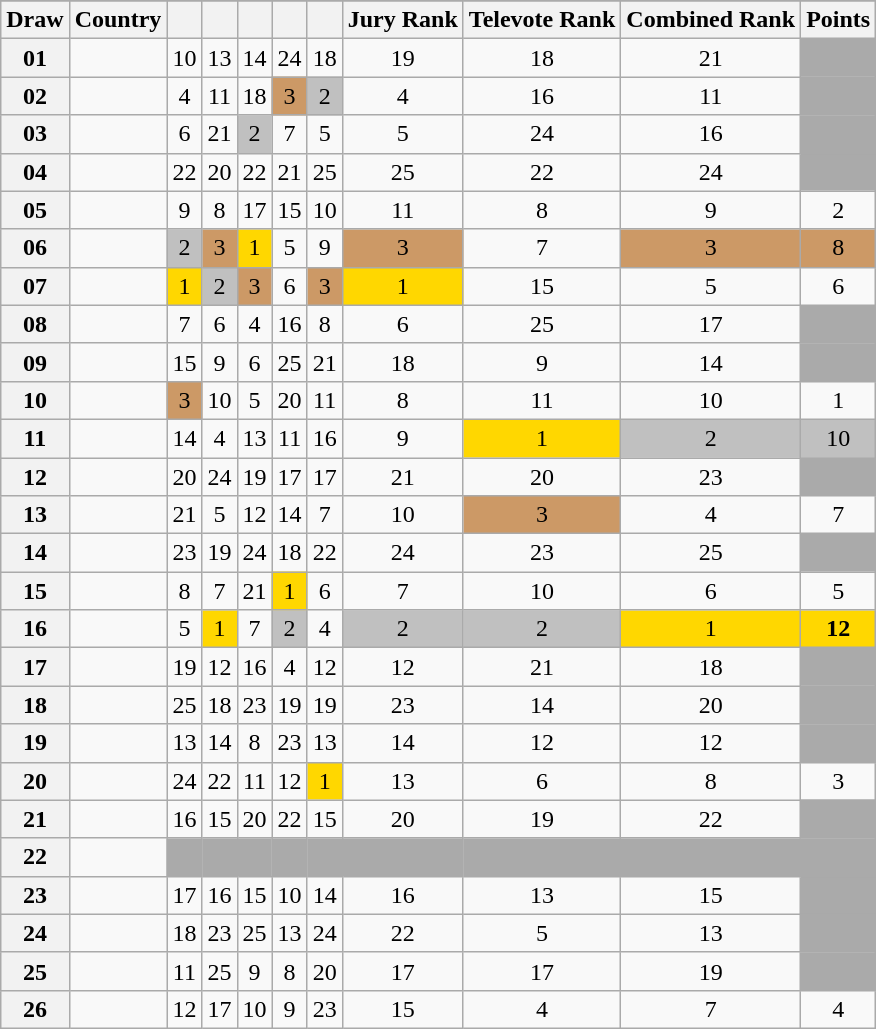<table class="sortable wikitable collapsible plainrowheaders" style="text-align:center;">
<tr>
</tr>
<tr>
<th scope="col">Draw</th>
<th scope="col">Country</th>
<th scope="col"><small></small></th>
<th scope="col"><small></small></th>
<th scope="col"><small></small></th>
<th scope="col"><small></small></th>
<th scope="col"><small></small></th>
<th scope="col">Jury Rank</th>
<th scope="col">Televote Rank</th>
<th scope="col">Combined Rank</th>
<th scope="col">Points</th>
</tr>
<tr>
<th scope="row" style="text-align:center;">01</th>
<td style="text-align:left;"></td>
<td>10</td>
<td>13</td>
<td>14</td>
<td>24</td>
<td>18</td>
<td>19</td>
<td>18</td>
<td>21</td>
<td style="background:#AAAAAA;"></td>
</tr>
<tr>
<th scope="row" style="text-align:center;">02</th>
<td style="text-align:left;"></td>
<td>4</td>
<td>11</td>
<td>18</td>
<td style="background:#CC9966;">3</td>
<td style="background:silver;">2</td>
<td>4</td>
<td>16</td>
<td>11</td>
<td style="background:#AAAAAA;"></td>
</tr>
<tr>
<th scope="row" style="text-align:center;">03</th>
<td style="text-align:left;"></td>
<td>6</td>
<td>21</td>
<td style="background:silver;">2</td>
<td>7</td>
<td>5</td>
<td>5</td>
<td>24</td>
<td>16</td>
<td style="background:#AAAAAA;"></td>
</tr>
<tr>
<th scope="row" style="text-align:center;">04</th>
<td style="text-align:left;"></td>
<td>22</td>
<td>20</td>
<td>22</td>
<td>21</td>
<td>25</td>
<td>25</td>
<td>22</td>
<td>24</td>
<td style="background:#AAAAAA;"></td>
</tr>
<tr>
<th scope="row" style="text-align:center;">05</th>
<td style="text-align:left;"></td>
<td>9</td>
<td>8</td>
<td>17</td>
<td>15</td>
<td>10</td>
<td>11</td>
<td>8</td>
<td>9</td>
<td>2</td>
</tr>
<tr>
<th scope="row" style="text-align:center;">06</th>
<td style="text-align:left;"></td>
<td style="background:silver;">2</td>
<td style="background:#CC9966;">3</td>
<td style="background:gold;">1</td>
<td>5</td>
<td>9</td>
<td style="background:#CC9966;">3</td>
<td>7</td>
<td style="background:#CC9966;">3</td>
<td style="background:#CC9966;">8</td>
</tr>
<tr>
<th scope="row" style="text-align:center;">07</th>
<td style="text-align:left;"></td>
<td style="background:gold;">1</td>
<td style="background:silver;">2</td>
<td style="background:#CC9966;">3</td>
<td>6</td>
<td style="background:#CC9966;">3</td>
<td style="background:gold;">1</td>
<td>15</td>
<td>5</td>
<td>6</td>
</tr>
<tr>
<th scope="row" style="text-align:center;">08</th>
<td style="text-align:left;"></td>
<td>7</td>
<td>6</td>
<td>4</td>
<td>16</td>
<td>8</td>
<td>6</td>
<td>25</td>
<td>17</td>
<td style="background:#AAAAAA;"></td>
</tr>
<tr>
<th scope="row" style="text-align:center;">09</th>
<td style="text-align:left;"></td>
<td>15</td>
<td>9</td>
<td>6</td>
<td>25</td>
<td>21</td>
<td>18</td>
<td>9</td>
<td>14</td>
<td style="background:#AAAAAA;"></td>
</tr>
<tr>
<th scope="row" style="text-align:center;">10</th>
<td style="text-align:left;"></td>
<td style="background:#CC9966;">3</td>
<td>10</td>
<td>5</td>
<td>20</td>
<td>11</td>
<td>8</td>
<td>11</td>
<td>10</td>
<td>1</td>
</tr>
<tr>
<th scope="row" style="text-align:center;">11</th>
<td style="text-align:left;"></td>
<td>14</td>
<td>4</td>
<td>13</td>
<td>11</td>
<td>16</td>
<td>9</td>
<td style="background:gold;">1</td>
<td style="background:silver;">2</td>
<td style="background:silver;">10</td>
</tr>
<tr>
<th scope="row" style="text-align:center;">12</th>
<td style="text-align:left;"></td>
<td>20</td>
<td>24</td>
<td>19</td>
<td>17</td>
<td>17</td>
<td>21</td>
<td>20</td>
<td>23</td>
<td style="background:#AAAAAA;"></td>
</tr>
<tr>
<th scope="row" style="text-align:center;">13</th>
<td style="text-align:left;"></td>
<td>21</td>
<td>5</td>
<td>12</td>
<td>14</td>
<td>7</td>
<td>10</td>
<td style="background:#CC9966;">3</td>
<td>4</td>
<td>7</td>
</tr>
<tr>
<th scope="row" style="text-align:center;">14</th>
<td style="text-align:left;"></td>
<td>23</td>
<td>19</td>
<td>24</td>
<td>18</td>
<td>22</td>
<td>24</td>
<td>23</td>
<td>25</td>
<td style="background:#AAAAAA;"></td>
</tr>
<tr>
<th scope="row" style="text-align:center;">15</th>
<td style="text-align:left;"></td>
<td>8</td>
<td>7</td>
<td>21</td>
<td style="background:gold;">1</td>
<td>6</td>
<td>7</td>
<td>10</td>
<td>6</td>
<td>5</td>
</tr>
<tr>
<th scope="row" style="text-align:center;">16</th>
<td style="text-align:left;"></td>
<td>5</td>
<td style="background:gold;">1</td>
<td>7</td>
<td style="background:silver;">2</td>
<td>4</td>
<td style="background:silver;">2</td>
<td style="background:silver;">2</td>
<td style="background:gold;">1</td>
<td style="background:gold;"><strong>12</strong></td>
</tr>
<tr>
<th scope="row" style="text-align:center;">17</th>
<td style="text-align:left;"></td>
<td>19</td>
<td>12</td>
<td>16</td>
<td>4</td>
<td>12</td>
<td>12</td>
<td>21</td>
<td>18</td>
<td style="background:#AAAAAA;"></td>
</tr>
<tr>
<th scope="row" style="text-align:center;">18</th>
<td style="text-align:left;"></td>
<td>25</td>
<td>18</td>
<td>23</td>
<td>19</td>
<td>19</td>
<td>23</td>
<td>14</td>
<td>20</td>
<td style="background:#AAAAAA;"></td>
</tr>
<tr>
<th scope="row" style="text-align:center;">19</th>
<td style="text-align:left;"></td>
<td>13</td>
<td>14</td>
<td>8</td>
<td>23</td>
<td>13</td>
<td>14</td>
<td>12</td>
<td>12</td>
<td style="background:#AAAAAA;"></td>
</tr>
<tr>
<th scope="row" style="text-align:center;">20</th>
<td style="text-align:left;"></td>
<td>24</td>
<td>22</td>
<td>11</td>
<td>12</td>
<td style="background:gold;">1</td>
<td>13</td>
<td>6</td>
<td>8</td>
<td>3</td>
</tr>
<tr>
<th scope="row" style="text-align:center;">21</th>
<td style="text-align:left;"></td>
<td>16</td>
<td>15</td>
<td>20</td>
<td>22</td>
<td>15</td>
<td>20</td>
<td>19</td>
<td>22</td>
<td style="background:#AAAAAA;"></td>
</tr>
<tr class="sortbottom">
<th scope="row" style="text-align:center;">22</th>
<td style="text-align:left;"></td>
<td style="background:#AAAAAA;"></td>
<td style="background:#AAAAAA;"></td>
<td style="background:#AAAAAA;"></td>
<td style="background:#AAAAAA;"></td>
<td style="background:#AAAAAA;"></td>
<td style="background:#AAAAAA;"></td>
<td style="background:#AAAAAA;"></td>
<td style="background:#AAAAAA;"></td>
<td style="background:#AAAAAA;"></td>
</tr>
<tr>
<th scope="row" style="text-align:center;">23</th>
<td style="text-align:left;"></td>
<td>17</td>
<td>16</td>
<td>15</td>
<td>10</td>
<td>14</td>
<td>16</td>
<td>13</td>
<td>15</td>
<td style="background:#AAAAAA;"></td>
</tr>
<tr>
<th scope="row" style="text-align:center;">24</th>
<td style="text-align:left;"></td>
<td>18</td>
<td>23</td>
<td>25</td>
<td>13</td>
<td>24</td>
<td>22</td>
<td>5</td>
<td>13</td>
<td style="background:#AAAAAA;"></td>
</tr>
<tr>
<th scope="row" style="text-align:center;">25</th>
<td style="text-align:left;"></td>
<td>11</td>
<td>25</td>
<td>9</td>
<td>8</td>
<td>20</td>
<td>17</td>
<td>17</td>
<td>19</td>
<td style="background:#AAAAAA;"></td>
</tr>
<tr>
<th scope="row" style="text-align:center;">26</th>
<td style="text-align:left;"></td>
<td>12</td>
<td>17</td>
<td>10</td>
<td>9</td>
<td>23</td>
<td>15</td>
<td>4</td>
<td>7</td>
<td>4</td>
</tr>
</table>
